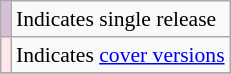<table class="wikitable" style="font-size:90%;">
<tr>
<td style="background-color:#D8BFD8"></td>
<td>Indicates single release</td>
</tr>
<tr>
<td style="background-color:#FFE6EA"></td>
<td>Indicates <a href='#'>cover versions</a></td>
</tr>
<tr>
</tr>
</table>
